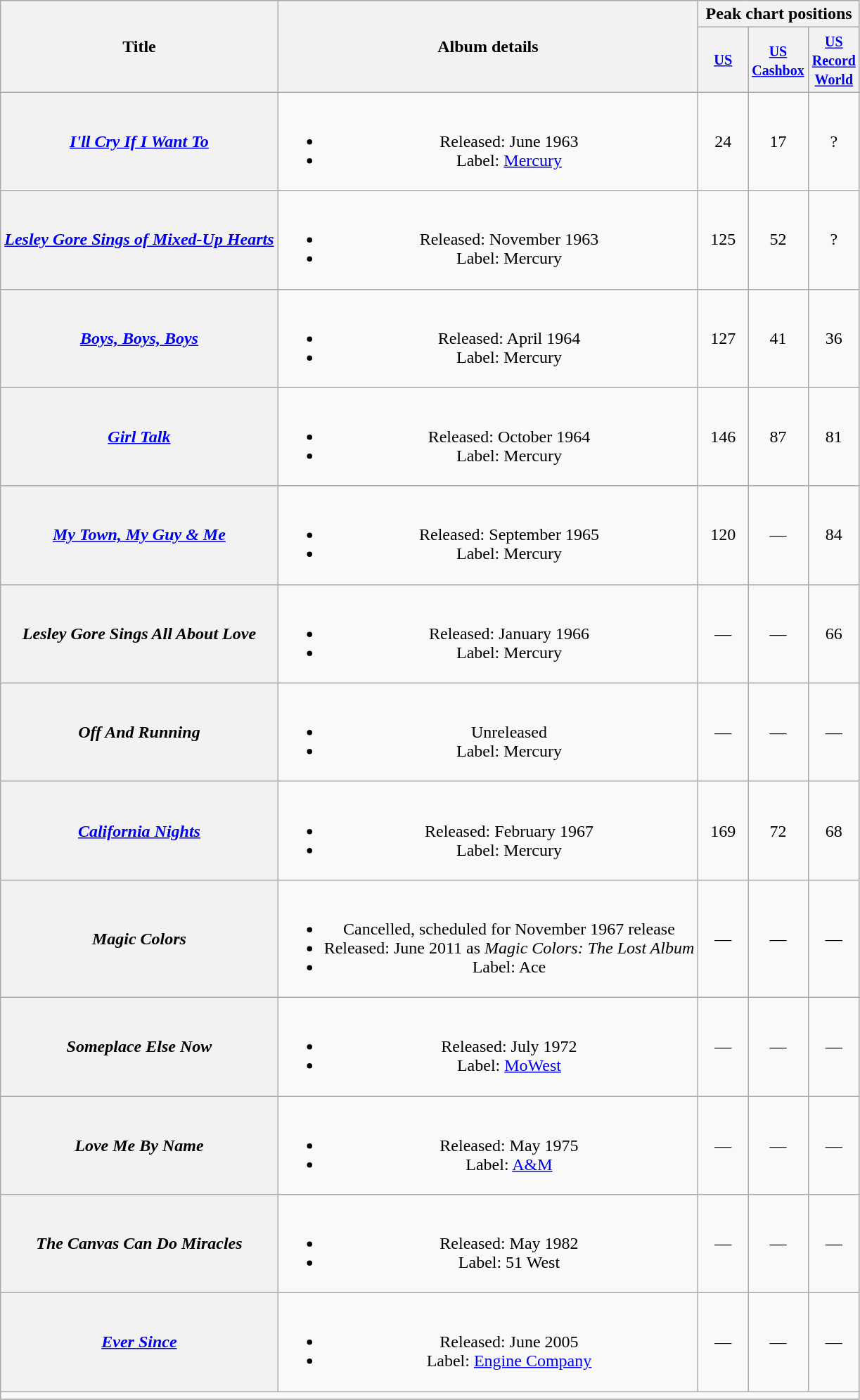<table class="wikitable plainrowheaders" style="text-align:center;">
<tr>
<th rowspan="2">Title</th>
<th rowspan="2">Album details</th>
<th colspan="3">Peak chart positions</th>
</tr>
<tr>
<th style="width:3em;font-size:85%"><a href='#'>US</a><br></th>
<th><a href='#'><small>US</small></a><br><a href='#'><small>Cashbox</small></a></th>
<th><small><a href='#'>US</a></small><br><small><a href='#'>Record</a></small><br><small><a href='#'>World</a></small></th>
</tr>
<tr>
<th scope="row"><em><a href='#'>I'll Cry If I Want To</a></em></th>
<td><br><ul><li>Released: June 1963</li><li>Label: <a href='#'>Mercury</a> </li></ul></td>
<td>24</td>
<td>17</td>
<td>?</td>
</tr>
<tr>
<th scope="row"><em><a href='#'>Lesley Gore Sings of Mixed-Up Hearts</a></em></th>
<td><br><ul><li>Released: November 1963</li><li>Label: Mercury </li></ul></td>
<td>125</td>
<td>52</td>
<td>?</td>
</tr>
<tr>
<th scope="row"><em><a href='#'>Boys, Boys, Boys</a></em></th>
<td><br><ul><li>Released: April 1964</li><li>Label: Mercury </li></ul></td>
<td>127</td>
<td>41</td>
<td>36</td>
</tr>
<tr>
<th scope="row"><em><a href='#'>Girl Talk</a></em></th>
<td><br><ul><li>Released: October 1964</li><li>Label: Mercury </li></ul></td>
<td>146</td>
<td>87</td>
<td>81</td>
</tr>
<tr>
<th scope="row"><em><a href='#'>My Town, My Guy & Me</a></em></th>
<td><br><ul><li>Released: September 1965</li><li>Label: Mercury </li></ul></td>
<td>120</td>
<td>—</td>
<td>84</td>
</tr>
<tr>
<th scope="row"><em>Lesley Gore Sings All About Love</em></th>
<td><br><ul><li>Released: January 1966</li><li>Label: Mercury </li></ul></td>
<td>—</td>
<td>—</td>
<td>66</td>
</tr>
<tr>
<th scope="row"><em>Off And Running</em></th>
<td><br><ul><li>Unreleased</li><li>Label: Mercury </li></ul></td>
<td>—</td>
<td>—</td>
<td>—</td>
</tr>
<tr>
<th scope="row"><em><a href='#'>California Nights</a></em></th>
<td><br><ul><li>Released: February 1967</li><li>Label: Mercury </li></ul></td>
<td>169</td>
<td>72</td>
<td>68</td>
</tr>
<tr>
<th scope="row"><em>Magic Colors</em></th>
<td><br><ul><li>Cancelled, scheduled for November 1967 release</li><li>Released: June 2011 as <em>Magic Colors: The Lost Album</em></li><li>Label: Ace</li></ul></td>
<td>—</td>
<td>—</td>
<td>—</td>
</tr>
<tr>
<th scope="row"><em>Someplace Else Now</em></th>
<td><br><ul><li>Released: July 1972</li><li>Label: <a href='#'>MoWest</a> </li></ul></td>
<td>—</td>
<td>—</td>
<td>—</td>
</tr>
<tr>
<th scope="row"><em>Love Me By Name</em></th>
<td><br><ul><li>Released: May 1975</li><li>Label: <a href='#'>A&M</a> </li></ul></td>
<td>—</td>
<td>—</td>
<td>—</td>
</tr>
<tr>
<th scope="row"><em>The Canvas Can Do Miracles</em></th>
<td><br><ul><li>Released: May 1982</li><li>Label: 51 West </li></ul></td>
<td>—</td>
<td>—</td>
<td>—</td>
</tr>
<tr>
<th scope="row"><em><a href='#'>Ever Since</a></em></th>
<td><br><ul><li>Released: June 2005</li><li>Label: <a href='#'>Engine Company</a> </li></ul></td>
<td>—</td>
<td>—</td>
<td>—</td>
</tr>
<tr>
<td colspan="5"></td>
</tr>
<tr>
</tr>
</table>
